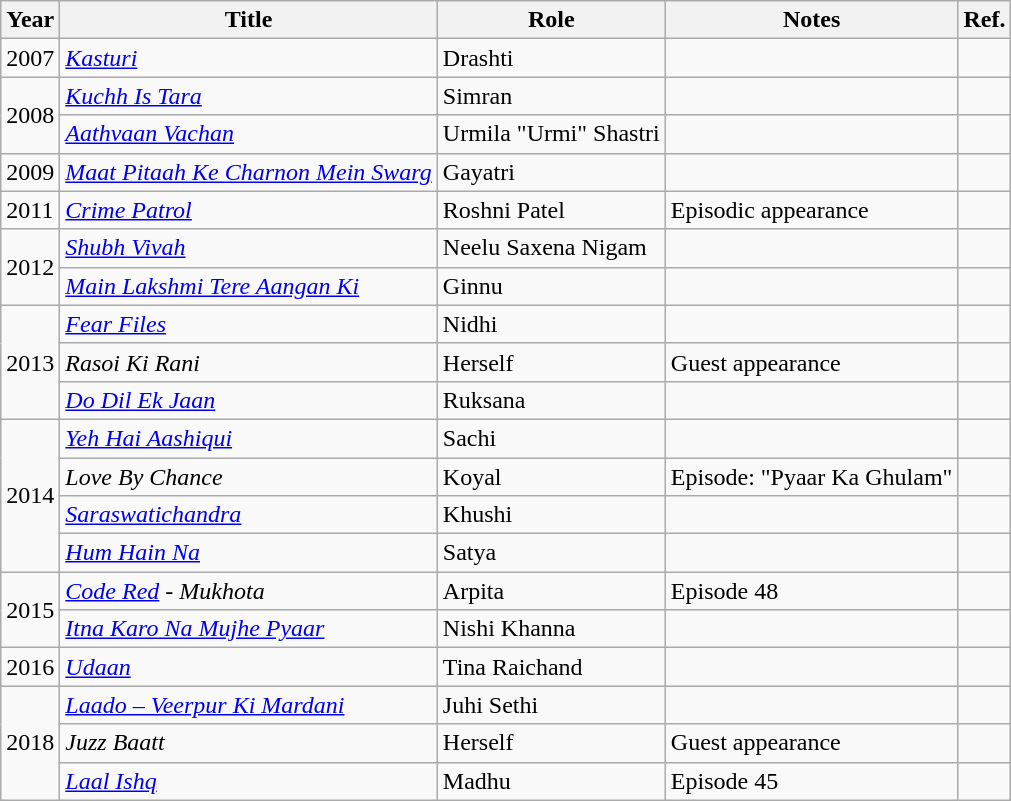<table class="wikitable sortable">
<tr>
<th>Year</th>
<th>Title</th>
<th>Role</th>
<th class="unsortable">Notes</th>
<th class="unsortable">Ref.</th>
</tr>
<tr>
<td>2007</td>
<td><a href='#'><em>Kasturi</em></a></td>
<td>Drashti</td>
<td></td>
<td></td>
</tr>
<tr>
<td rowspan="2">2008</td>
<td><em><a href='#'>Kuchh Is Tara</a></em></td>
<td>Simran</td>
<td></td>
<td></td>
</tr>
<tr>
<td><em><a href='#'>Aathvaan Vachan</a></em></td>
<td>Urmila "Urmi" Shastri</td>
<td></td>
<td></td>
</tr>
<tr>
<td>2009</td>
<td><em><a href='#'>Maat Pitaah Ke Charnon Mein Swarg</a></em></td>
<td>Gayatri</td>
<td></td>
<td></td>
</tr>
<tr>
<td>2011</td>
<td><em><a href='#'>Crime Patrol</a></em></td>
<td>Roshni Patel</td>
<td>Episodic appearance</td>
<td></td>
</tr>
<tr>
<td rowspan="2">2012</td>
<td><em><a href='#'>Shubh Vivah</a></em></td>
<td>Neelu Saxena Nigam</td>
<td></td>
<td></td>
</tr>
<tr>
<td><em><a href='#'>Main Lakshmi Tere Aangan Ki</a></em></td>
<td>Ginnu</td>
<td></td>
<td></td>
</tr>
<tr>
<td rowspan="3">2013</td>
<td><em><a href='#'>Fear Files</a></em></td>
<td>Nidhi</td>
<td></td>
<td></td>
</tr>
<tr>
<td><em>Rasoi Ki Rani</em></td>
<td>Herself</td>
<td>Guest appearance</td>
<td></td>
</tr>
<tr>
<td><em><a href='#'>Do Dil Ek Jaan</a></em></td>
<td>Ruksana</td>
<td></td>
<td></td>
</tr>
<tr>
<td rowspan="4">2014</td>
<td><em><a href='#'>Yeh Hai Aashiqui</a></em></td>
<td>Sachi</td>
<td></td>
<td></td>
</tr>
<tr>
<td><em>Love By Chance</em></td>
<td>Koyal</td>
<td>Episode: "Pyaar Ka Ghulam"</td>
<td></td>
</tr>
<tr>
<td><em><a href='#'>Saraswatichandra</a></em></td>
<td>Khushi</td>
<td></td>
<td></td>
</tr>
<tr>
<td><em><a href='#'>Hum Hain Na</a></em></td>
<td>Satya</td>
<td></td>
<td></td>
</tr>
<tr>
<td rowspan="2">2015</td>
<td><em><a href='#'>Code Red</a> - Mukhota</em></td>
<td>Arpita</td>
<td>Episode 48</td>
<td></td>
</tr>
<tr>
<td><em><a href='#'>Itna Karo Na Mujhe Pyaar</a></em></td>
<td>Nishi Khanna</td>
<td></td>
<td></td>
</tr>
<tr>
<td>2016</td>
<td><em><a href='#'>Udaan</a></em></td>
<td>Tina Raichand</td>
<td></td>
<td></td>
</tr>
<tr>
<td rowspan="3">2018</td>
<td><em><a href='#'>Laado – Veerpur Ki Mardani</a></em></td>
<td>Juhi Sethi</td>
<td></td>
<td></td>
</tr>
<tr>
<td><em>Juzz Baatt</em></td>
<td>Herself</td>
<td>Guest appearance</td>
<td></td>
</tr>
<tr>
<td><em><a href='#'>Laal Ishq</a></em></td>
<td>Madhu</td>
<td>Episode 45</td>
<td></td>
</tr>
</table>
